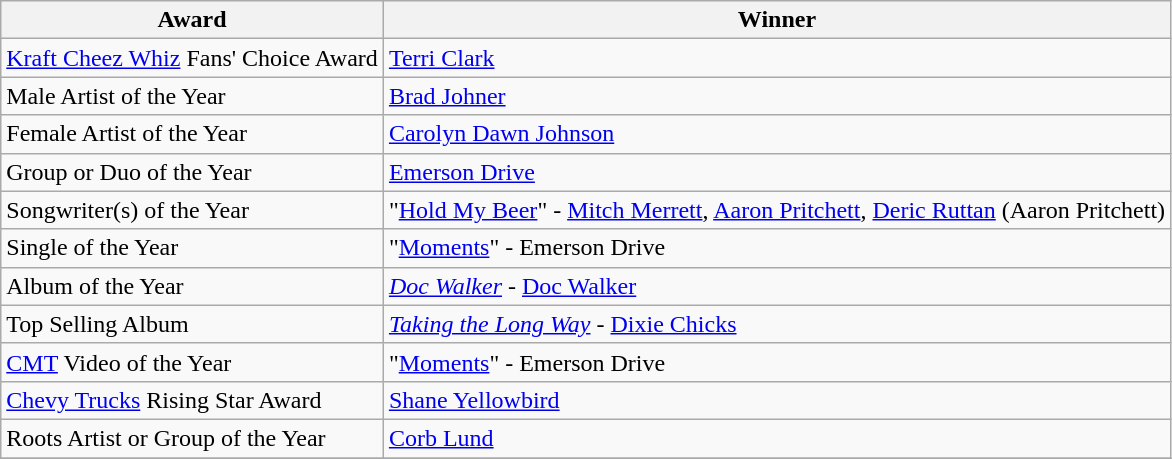<table class="wikitable">
<tr>
<th>Award</th>
<th>Winner</th>
</tr>
<tr>
<td><a href='#'>Kraft Cheez Whiz</a> Fans' Choice Award</td>
<td><a href='#'>Terri Clark</a></td>
</tr>
<tr>
<td>Male Artist of the Year</td>
<td><a href='#'>Brad Johner</a></td>
</tr>
<tr>
<td>Female Artist of the Year</td>
<td><a href='#'>Carolyn Dawn Johnson</a></td>
</tr>
<tr>
<td>Group or Duo of the Year</td>
<td><a href='#'>Emerson Drive</a></td>
</tr>
<tr>
<td>Songwriter(s) of the Year</td>
<td>"<a href='#'>Hold My Beer</a>" - <a href='#'>Mitch Merrett</a>, <a href='#'>Aaron Pritchett</a>, <a href='#'>Deric Ruttan</a> (Aaron Pritchett)</td>
</tr>
<tr>
<td>Single of the Year</td>
<td>"<a href='#'>Moments</a>" - Emerson Drive</td>
</tr>
<tr>
<td>Album of the Year</td>
<td><em><a href='#'>Doc Walker</a></em> - <a href='#'>Doc Walker</a></td>
</tr>
<tr>
<td>Top Selling Album</td>
<td><em><a href='#'>Taking the Long Way</a></em> - <a href='#'>Dixie Chicks</a></td>
</tr>
<tr>
<td><a href='#'>CMT</a> Video of the Year</td>
<td>"<a href='#'>Moments</a>" - Emerson Drive</td>
</tr>
<tr>
<td><a href='#'>Chevy Trucks</a> Rising Star Award</td>
<td><a href='#'>Shane Yellowbird</a></td>
</tr>
<tr>
<td>Roots Artist or Group of the Year</td>
<td><a href='#'>Corb Lund</a></td>
</tr>
<tr>
</tr>
</table>
